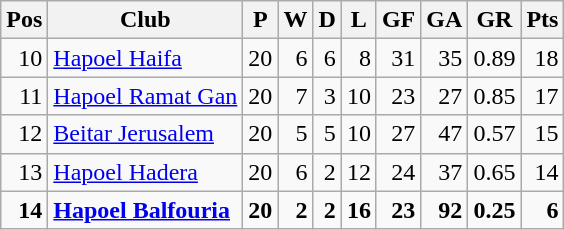<table class="wikitable" style="text-align:right">
<tr>
<th>Pos</th>
<th>Club</th>
<th>P</th>
<th>W</th>
<th>D</th>
<th>L</th>
<th>GF</th>
<th>GA</th>
<th>GR</th>
<th>Pts</th>
</tr>
<tr>
<td>10</td>
<td align=left><a href='#'>Hapoel Haifa</a></td>
<td>20</td>
<td>6</td>
<td>6</td>
<td>8</td>
<td>31</td>
<td>35</td>
<td>0.89</td>
<td>18</td>
</tr>
<tr>
<td>11</td>
<td align=left><a href='#'>Hapoel Ramat Gan</a></td>
<td>20</td>
<td>7</td>
<td>3</td>
<td>10</td>
<td>23</td>
<td>27</td>
<td>0.85</td>
<td>17</td>
</tr>
<tr>
<td>12</td>
<td align=left><a href='#'>Beitar Jerusalem</a></td>
<td>20</td>
<td>5</td>
<td>5</td>
<td>10</td>
<td>27</td>
<td>47</td>
<td>0.57</td>
<td>15</td>
</tr>
<tr>
<td>13</td>
<td align=left><a href='#'>Hapoel Hadera</a></td>
<td>20</td>
<td>6</td>
<td>2</td>
<td>12</td>
<td>24</td>
<td>37</td>
<td>0.65</td>
<td>14</td>
</tr>
<tr>
<td><strong>14</strong></td>
<td align=left><strong><a href='#'>Hapoel Balfouria</a></strong></td>
<td><strong>20</strong></td>
<td><strong>2</strong></td>
<td><strong>2</strong></td>
<td><strong>16</strong></td>
<td><strong>23</strong></td>
<td><strong>92</strong></td>
<td><strong>0.25</strong></td>
<td><strong>6</strong></td>
</tr>
</table>
